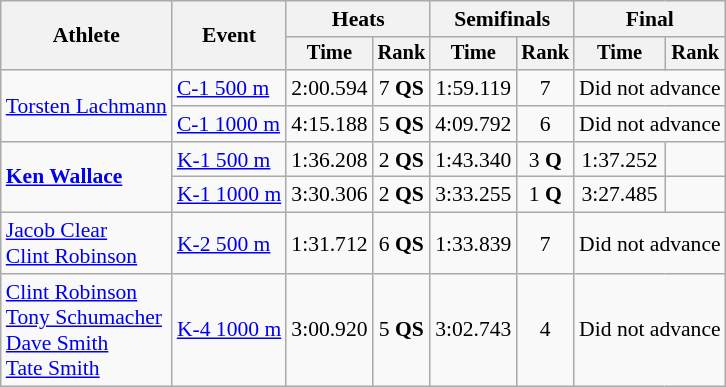<table class="wikitable" style="font-size:90%">
<tr>
<th rowspan=2>Athlete</th>
<th rowspan=2>Event</th>
<th colspan=2>Heats</th>
<th colspan=2>Semifinals</th>
<th colspan=2>Final</th>
</tr>
<tr style="font-size:95%">
<th>Time</th>
<th>Rank</th>
<th>Time</th>
<th>Rank</th>
<th>Time</th>
<th>Rank</th>
</tr>
<tr align=center>
<td align=left rowspan=2><a href='#'>Torsten Lachmann</a></td>
<td align=left><a href='#'>C-1 500 m</a></td>
<td>2:00.594</td>
<td>7 <strong>QS</strong></td>
<td>1:59.119</td>
<td>7</td>
<td colspan=2>Did not advance</td>
</tr>
<tr align=center>
<td align=left><a href='#'>C-1 1000 m</a></td>
<td>4:15.188</td>
<td>5 <strong>QS</strong></td>
<td>4:09.792</td>
<td>6</td>
<td colspan=2>Did not advance</td>
</tr>
<tr align=center>
<td align=left rowspan=2><strong><a href='#'>Ken Wallace</a></strong></td>
<td align=left><a href='#'>K-1 500 m</a></td>
<td>1:36.208</td>
<td>2 <strong>QS</strong></td>
<td>1:43.340</td>
<td>3 <strong>Q</strong></td>
<td>1:37.252</td>
<td></td>
</tr>
<tr align=center>
<td align=left><a href='#'>K-1 1000 m</a></td>
<td>3:30.306</td>
<td>2 <strong>QS</strong></td>
<td>3:33.255</td>
<td>1 <strong>Q</strong></td>
<td>3:27.485</td>
<td></td>
</tr>
<tr align=center>
<td align=left><a href='#'>Jacob Clear</a><br><a href='#'>Clint Robinson</a></td>
<td align=left><a href='#'>K-2 500 m</a></td>
<td>1:31.712</td>
<td>6 <strong>QS</strong></td>
<td>1:33.839</td>
<td>7</td>
<td colspan=2>Did not advance</td>
</tr>
<tr align=center>
<td align=left><a href='#'>Clint Robinson</a><br> <a href='#'>Tony Schumacher</a><br><a href='#'>Dave Smith</a><br><a href='#'>Tate Smith</a></td>
<td align=left><a href='#'>K-4 1000 m</a></td>
<td>3:00.920</td>
<td>5 <strong>QS</strong></td>
<td>3:02.743</td>
<td>4</td>
<td colspan=2>Did not advance</td>
</tr>
</table>
